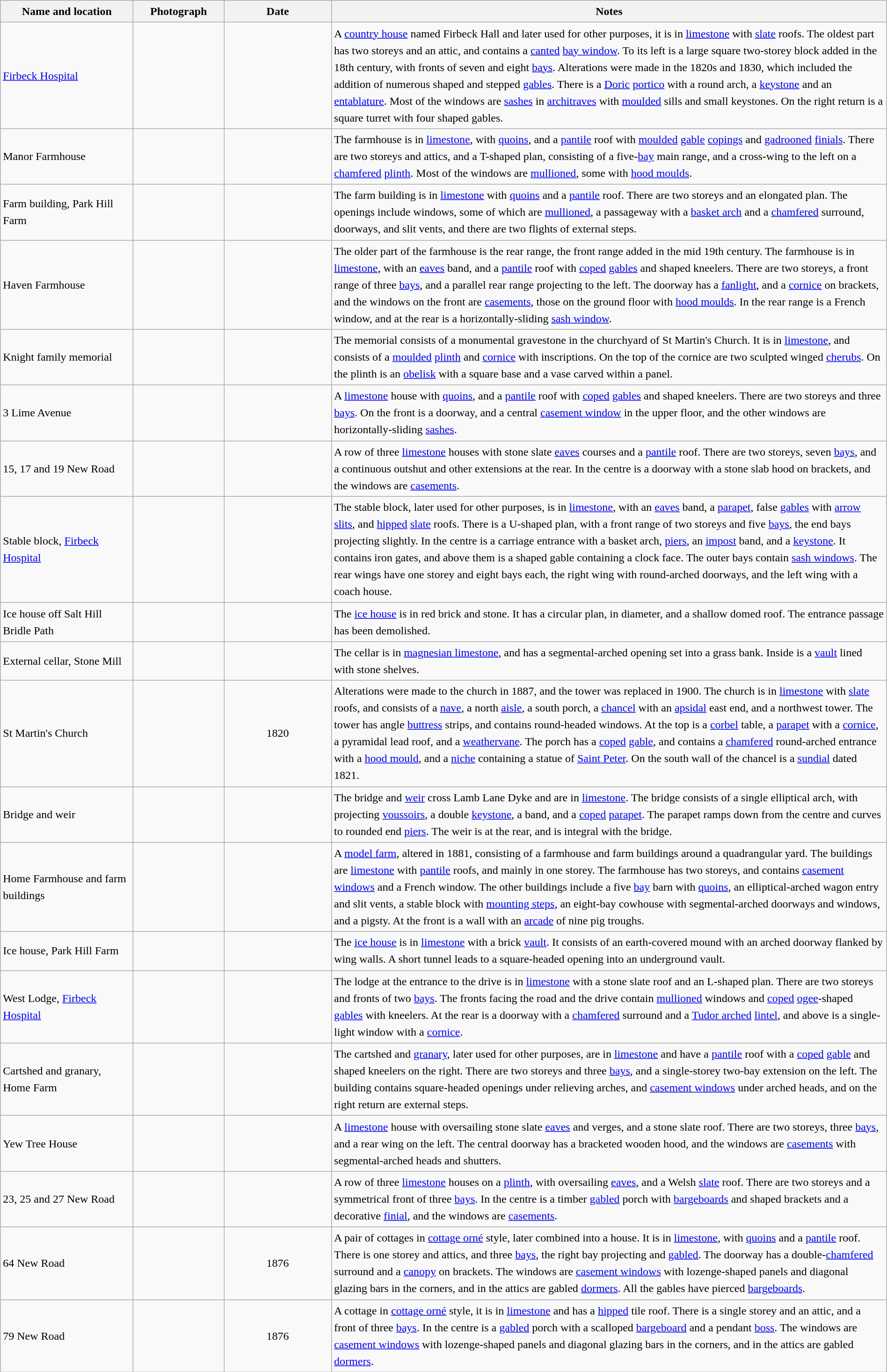<table class="wikitable sortable plainrowheaders" style="width:100%; border:0px; text-align:left; line-height:150%">
<tr>
<th scope="col"  style="width:150px">Name and location</th>
<th scope="col"  style="width:100px" class="unsortable">Photograph</th>
<th scope="col"  style="width:120px">Date</th>
<th scope="col"  style="width:650px" class="unsortable">Notes</th>
</tr>
<tr>
<td><a href='#'>Firbeck Hospital</a><br><small></small></td>
<td></td>
<td align="center"></td>
<td>A <a href='#'>country house</a> named Firbeck Hall and later used for other purposes, it is in <a href='#'>limestone</a> with <a href='#'>slate</a> roofs. The oldest part has two storeys and an attic, and contains a <a href='#'>canted</a> <a href='#'>bay window</a>. To its left is a large square two-storey block added in the 18th century, with fronts of seven and eight <a href='#'>bays</a>.  Alterations were made in the 1820s and 1830, which included the addition of numerous shaped and stepped <a href='#'>gables</a>.  There is a <a href='#'>Doric</a> <a href='#'>portico</a> with a round arch, a <a href='#'>keystone</a> and an <a href='#'>entablature</a>.  Most of the windows are <a href='#'>sashes</a> in <a href='#'>architraves</a> with <a href='#'>moulded</a> sills and small keystones.  On the right return is a square turret with four shaped gables.</td>
</tr>
<tr>
<td>Manor Farmhouse<br><small></small></td>
<td></td>
<td align="center"></td>
<td>The farmhouse is in <a href='#'>limestone</a>, with <a href='#'>quoins</a>, and a <a href='#'>pantile</a> roof with <a href='#'>moulded</a> <a href='#'>gable</a> <a href='#'>copings</a> and <a href='#'>gadrooned</a> <a href='#'>finials</a>.  There are two storeys and attics, and a T-shaped plan, consisting of a five-<a href='#'>bay</a> main range, and a cross-wing to the left on a <a href='#'>chamfered</a> <a href='#'>plinth</a>.  Most of the windows are <a href='#'>mullioned</a>, some with <a href='#'>hood moulds</a>.</td>
</tr>
<tr>
<td>Farm building, Park Hill Farm<br><small></small></td>
<td></td>
<td align="center"></td>
<td>The farm building is in <a href='#'>limestone</a> with <a href='#'>quoins</a> and a <a href='#'>pantile</a> roof.  There are two storeys and an elongated plan.  The openings include windows, some of which are <a href='#'>mullioned</a>, a passageway with a <a href='#'>basket arch</a> and a <a href='#'>chamfered</a> surround, doorways, and slit vents, and there are two flights of external steps.</td>
</tr>
<tr>
<td>Haven Farmhouse<br><small></small></td>
<td></td>
<td align="center"></td>
<td>The older part of the farmhouse is the rear range, the front range added in the mid 19th century.  The farmhouse is in <a href='#'>limestone</a>, with an <a href='#'>eaves</a> band, and a <a href='#'>pantile</a> roof with <a href='#'>coped</a> <a href='#'>gables</a> and shaped kneelers.  There are two storeys, a front range of three <a href='#'>bays</a>, and a parallel rear range projecting to the left.  The doorway has a <a href='#'>fanlight</a>, and a <a href='#'>cornice</a> on brackets, and the windows on the front are <a href='#'>casements</a>, those on the ground floor with <a href='#'>hood moulds</a>.  In the rear range is a French window, and at the rear is a horizontally-sliding <a href='#'>sash window</a>.</td>
</tr>
<tr>
<td>Knight family memorial<br><small></small></td>
<td></td>
<td align="center"></td>
<td>The memorial consists of a monumental gravestone in the churchyard of St Martin's Church.  It is in <a href='#'>limestone</a>, and consists of a <a href='#'>moulded</a> <a href='#'>plinth</a> and <a href='#'>cornice</a> with inscriptions.  On the top of the cornice are two sculpted winged <a href='#'>cherubs</a>.  On the plinth is an <a href='#'>obelisk</a> with a square base and a vase carved within a panel.</td>
</tr>
<tr>
<td>3 Lime Avenue<br><small></small></td>
<td></td>
<td align="center"></td>
<td>A <a href='#'>limestone</a> house with <a href='#'>quoins</a>, and a <a href='#'>pantile</a> roof with <a href='#'>coped</a> <a href='#'>gables</a> and shaped kneelers.  There are two storeys and three <a href='#'>bays</a>.  On the front is a doorway, and a central <a href='#'>casement window</a> in the upper floor, and the other windows are horizontally-sliding <a href='#'>sashes</a>.</td>
</tr>
<tr>
<td>15, 17 and 19 New Road<br><small></small></td>
<td></td>
<td align="center"></td>
<td>A row of three <a href='#'>limestone</a> houses with stone slate <a href='#'>eaves</a> courses and a <a href='#'>pantile</a> roof.  There are two storeys, seven <a href='#'>bays</a>, and a continuous outshut and other extensions at the rear.  In the centre is a doorway with a stone slab hood on brackets, and the windows are <a href='#'>casements</a>.</td>
</tr>
<tr>
<td>Stable block, <a href='#'>Firbeck Hospital</a><br><small></small></td>
<td></td>
<td align="center"></td>
<td>The stable block, later used for other purposes, is in <a href='#'>limestone</a>, with an <a href='#'>eaves</a> band, a <a href='#'>parapet</a>, false <a href='#'>gables</a> with <a href='#'>arrow slits</a>, and <a href='#'>hipped</a> <a href='#'>slate</a> roofs.  There is a U-shaped plan, with a front range of two storeys and five <a href='#'>bays</a>, the end bays projecting slightly.  In the centre is a carriage entrance with a basket arch, <a href='#'>piers</a>, an <a href='#'>impost</a> band, and a <a href='#'>keystone</a>.  It contains iron gates, and above them is a shaped gable containing a clock face.  The outer bays contain <a href='#'>sash windows</a>.  The rear wings have one storey and eight bays each, the right wing with round-arched doorways, and the left wing with a coach house.</td>
</tr>
<tr>
<td>Ice house off Salt Hill Bridle Path<br><small></small></td>
<td></td>
<td align="center"></td>
<td>The <a href='#'>ice house</a> is in red brick and stone.  It has a circular plan,  in diameter, and a shallow domed roof.  The entrance passage has been demolished.</td>
</tr>
<tr>
<td>External cellar, Stone Mill<br><small></small></td>
<td></td>
<td align="center"></td>
<td>The cellar is in <a href='#'>magnesian limestone</a>, and has a segmental-arched opening set into a grass bank.  Inside is a <a href='#'>vault</a> lined with stone shelves.</td>
</tr>
<tr>
<td>St Martin's Church<br><small></small></td>
<td></td>
<td align="center">1820</td>
<td>Alterations were made to the church in 1887, and the tower was replaced in 1900.  The church is in <a href='#'>limestone</a> with <a href='#'>slate</a> roofs, and consists of a <a href='#'>nave</a>, a north <a href='#'>aisle</a>, a south porch, a <a href='#'>chancel</a> with an <a href='#'>apsidal</a> east end, and a northwest tower.  The tower has angle <a href='#'>buttress</a> strips, and contains round-headed windows.  At the top is a <a href='#'>corbel</a> table, a <a href='#'>parapet</a> with a <a href='#'>cornice</a>, a pyramidal lead roof, and a <a href='#'>weathervane</a>.  The porch has a <a href='#'>coped</a> <a href='#'>gable</a>, and contains a <a href='#'>chamfered</a> round-arched entrance with a <a href='#'>hood mould</a>, and a <a href='#'>niche</a> containing a statue of <a href='#'>Saint Peter</a>.  On the south wall of the chancel is a <a href='#'>sundial</a> dated 1821.</td>
</tr>
<tr>
<td>Bridge and weir<br><small></small></td>
<td></td>
<td align="center"></td>
<td>The bridge and <a href='#'>weir</a> cross Lamb Lane Dyke and are in <a href='#'>limestone</a>.  The bridge consists of a single elliptical arch, with projecting <a href='#'>voussoirs</a>, a double <a href='#'>keystone</a>, a band, and a <a href='#'>coped</a> <a href='#'>parapet</a>.  The parapet ramps down from the centre and curves to rounded end <a href='#'>piers</a>.  The weir is at the rear, and is integral with the bridge.</td>
</tr>
<tr>
<td>Home Farmhouse and farm buildings<br><small></small></td>
<td></td>
<td align="center"></td>
<td>A <a href='#'>model farm</a>, altered in 1881, consisting of a farmhouse and farm buildings around a quadrangular yard.  The buildings are <a href='#'>limestone</a> with <a href='#'>pantile</a> roofs, and mainly in one storey.  The farmhouse has two storeys, and contains <a href='#'>casement windows</a> and a French window.  The other buildings include a five <a href='#'>bay</a> barn with <a href='#'>quoins</a>, an elliptical-arched wagon entry and slit vents, a stable block with <a href='#'>mounting steps</a>, an eight-bay cowhouse with segmental-arched doorways and windows, and a pigsty.  At the front is a wall with an <a href='#'>arcade</a> of nine pig troughs.</td>
</tr>
<tr>
<td>Ice house, Park Hill Farm<br><small></small></td>
<td></td>
<td align="center"></td>
<td>The <a href='#'>ice house</a> is in <a href='#'>limestone</a> with a brick <a href='#'>vault</a>.  It consists of an earth-covered mound with an arched doorway flanked by wing walls.  A short tunnel leads to a square-headed opening into an underground vault.</td>
</tr>
<tr>
<td>West Lodge, <a href='#'>Firbeck Hospital</a><br><small></small></td>
<td></td>
<td align="center"></td>
<td>The lodge at the entrance to the drive is in <a href='#'>limestone</a> with a stone slate roof and an L-shaped plan.  There are two storeys and fronts of two <a href='#'>bays</a>.  The fronts facing the road and the drive contain <a href='#'>mullioned</a> windows and <a href='#'>coped</a> <a href='#'>ogee</a>-shaped <a href='#'>gables</a> with kneelers.  At the rear is a doorway with a <a href='#'>chamfered</a> surround and a <a href='#'>Tudor arched</a> <a href='#'>lintel</a>, and above is a single-light window with a <a href='#'>cornice</a>.</td>
</tr>
<tr>
<td>Cartshed and granary, Home Farm<br><small></small></td>
<td></td>
<td align="center"></td>
<td>The cartshed and <a href='#'>granary</a>, later used for other purposes, are in <a href='#'>limestone</a> and have a <a href='#'>pantile</a> roof with a <a href='#'>coped</a> <a href='#'>gable</a> and shaped kneelers on the right.  There are two storeys and three <a href='#'>bays</a>, and a single-storey two-bay extension on the left.  The building contains square-headed openings under relieving arches, and <a href='#'>casement windows</a> under arched heads, and on the right return are external steps.</td>
</tr>
<tr>
<td>Yew Tree House<br><small></small></td>
<td></td>
<td align="center"></td>
<td>A <a href='#'>limestone</a> house with oversailing stone slate <a href='#'>eaves</a> and verges, and a stone slate roof.  There are two storeys, three <a href='#'>bays</a>, and a rear wing on the left.  The central doorway has a bracketed wooden hood, and the windows are <a href='#'>casements</a> with segmental-arched heads and shutters.</td>
</tr>
<tr>
<td>23, 25 and 27 New Road<br><small></small></td>
<td></td>
<td align="center"></td>
<td>A row of three <a href='#'>limestone</a> houses on a <a href='#'>plinth</a>, with oversailing <a href='#'>eaves</a>, and a Welsh <a href='#'>slate</a> roof.  There are two storeys and a symmetrical front of three <a href='#'>bays</a>.  In the centre is a timber <a href='#'>gabled</a> porch with <a href='#'>bargeboards</a> and shaped brackets and a decorative <a href='#'>finial</a>, and the windows are <a href='#'>casements</a>.</td>
</tr>
<tr>
<td>64 New Road<br><small></small></td>
<td></td>
<td align="center">1876</td>
<td>A pair of cottages in <a href='#'>cottage orné</a> style, later combined into a house.  It is in <a href='#'>limestone</a>, with <a href='#'>quoins</a> and a <a href='#'>pantile</a> roof.  There is one storey and attics, and three <a href='#'>bays</a>, the right bay projecting and <a href='#'>gabled</a>.  The doorway has a double-<a href='#'>chamfered</a> surround and a <a href='#'>canopy</a> on brackets.  The windows are <a href='#'>casement windows</a> with lozenge-shaped panels and diagonal glazing bars in the corners, and in the attics are gabled <a href='#'>dormers</a>.  All the gables have pierced <a href='#'>bargeboards</a>.</td>
</tr>
<tr>
<td>79 New Road<br><small></small></td>
<td></td>
<td align="center">1876</td>
<td>A cottage in <a href='#'>cottage orné</a> style, it is in <a href='#'>limestone</a> and has a <a href='#'>hipped</a> tile roof.  There is a single storey and an attic, and a front of three <a href='#'>bays</a>.  In the centre is a <a href='#'>gabled</a> porch with a scalloped <a href='#'>bargeboard</a> and a pendant <a href='#'>boss</a>.  The windows are <a href='#'>casement windows</a> with lozenge-shaped panels and diagonal glazing bars in the corners, and in the attics are gabled <a href='#'>dormers</a>.</td>
</tr>
<tr>
</tr>
</table>
